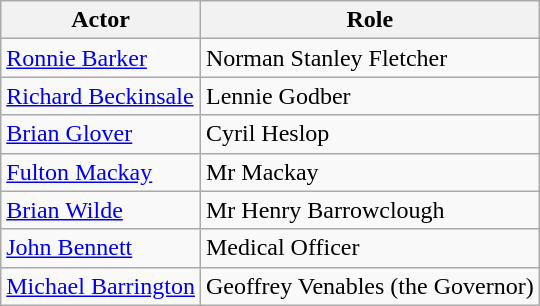<table class="wikitable">
<tr>
<th>Actor</th>
<th>Role</th>
</tr>
<tr>
<td><a href='#'>Ronnie Barker</a></td>
<td>Norman Stanley Fletcher</td>
</tr>
<tr>
<td><a href='#'>Richard Beckinsale</a></td>
<td>Lennie Godber</td>
</tr>
<tr>
<td><a href='#'>Brian Glover</a></td>
<td>Cyril Heslop</td>
</tr>
<tr>
<td><a href='#'>Fulton Mackay</a></td>
<td>Mr Mackay</td>
</tr>
<tr>
<td><a href='#'>Brian Wilde</a></td>
<td>Mr Henry Barrowclough</td>
</tr>
<tr>
<td><a href='#'>John Bennett</a></td>
<td>Medical Officer</td>
</tr>
<tr>
<td><a href='#'>Michael Barrington</a></td>
<td>Geoffrey Venables (the Governor)</td>
</tr>
</table>
